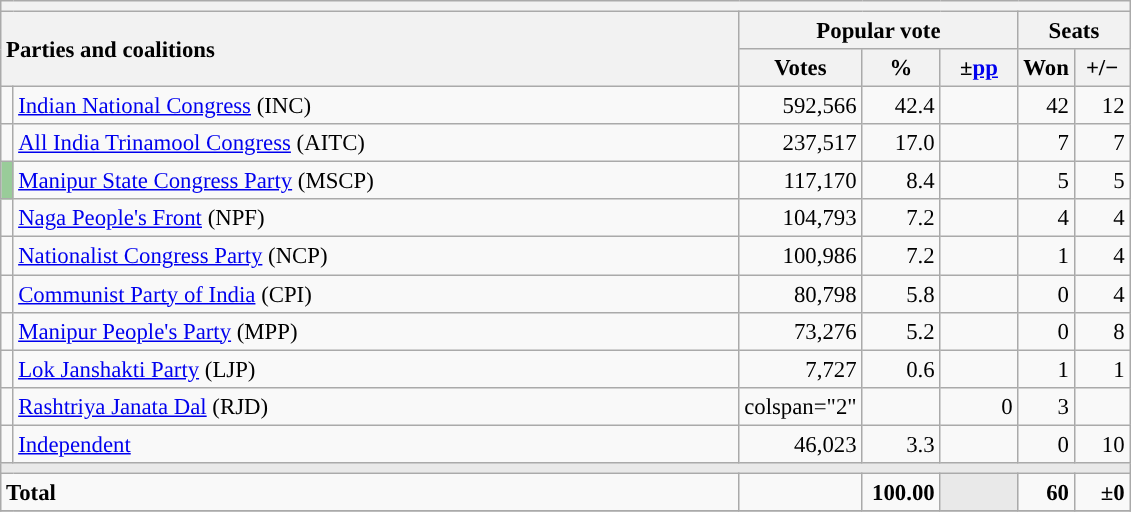<table class="wikitable" style="text-align:right; font-size:95%;">
<tr>
<th colspan=10></th>
</tr>
<tr>
<th style="text-align:left;" rowspan="2" colspan="2" width="485">Parties and coalitions</th>
<th colspan="3">Popular vote</th>
<th colspan="2">Seats</th>
</tr>
<tr>
<th width="70">Votes</th>
<th width="45">%</th>
<th width="45">±<a href='#'>pp</a></th>
<th width="30">Won</th>
<th width="30">+/−</th>
</tr>
<tr>
<td style="color:inherit;background:"></td>
<td align="left"><a href='#'>Indian National Congress</a> (INC)</td>
<td>592,566</td>
<td>42.4</td>
<td></td>
<td>42</td>
<td>12</td>
</tr>
<tr>
<td style="color:inherit;background:"></td>
<td align="left"><a href='#'>All India Trinamool Congress</a> (AITC)</td>
<td>237,517</td>
<td>17.0</td>
<td></td>
<td>7</td>
<td>7</td>
</tr>
<tr>
<td width="1" style="color:inherit;background:#99CC99"></td>
<td align="left"><a href='#'>Manipur State Congress Party</a> (MSCP)</td>
<td>117,170</td>
<td>8.4</td>
<td></td>
<td>5</td>
<td>5</td>
</tr>
<tr>
<td style="color:inherit;background:"></td>
<td align="left"><a href='#'>Naga People's Front</a> (NPF)</td>
<td>104,793</td>
<td>7.2</td>
<td></td>
<td>4</td>
<td>4</td>
</tr>
<tr>
<td style="color:inherit;background:"></td>
<td align="left"><a href='#'>Nationalist Congress Party</a> (NCP)</td>
<td>100,986</td>
<td>7.2</td>
<td></td>
<td>1</td>
<td>4</td>
</tr>
<tr>
<td style="color:inherit;background:"></td>
<td align="left"><a href='#'>Communist Party of India</a> (CPI)</td>
<td>80,798</td>
<td>5.8</td>
<td></td>
<td>0</td>
<td>4</td>
</tr>
<tr>
<td style="color:inherit;background:"></td>
<td align="left"><a href='#'>Manipur People's Party</a> (MPP)</td>
<td>73,276</td>
<td>5.2</td>
<td></td>
<td>0</td>
<td>8</td>
</tr>
<tr>
<td style="color:inherit;background:"></td>
<td align="left"><a href='#'>Lok Janshakti Party</a> (LJP)</td>
<td>7,727</td>
<td>0.6</td>
<td></td>
<td>1</td>
<td>1</td>
</tr>
<tr>
<td style="color:inherit;background:"></td>
<td align="left"><a href='#'>Rashtriya Janata Dal</a> (RJD)</td>
<td>colspan="2" </td>
<td></td>
<td>0</td>
<td>3</td>
</tr>
<tr>
<td style="color:inherit;background:"></td>
<td align="left"><a href='#'>Independent</a></td>
<td>46,023</td>
<td>3.3</td>
<td></td>
<td>0</td>
<td>10</td>
</tr>
<tr>
<td colspan="7" bgcolor="#E9E9E9"></td>
</tr>
<tr style="font-weight:bold;">
<td align="left" colspan="2">Total</td>
<td></td>
<td>100.00</td>
<td bgcolor="#E9E9E9"></td>
<td>60</td>
<td>±0</td>
</tr>
<tr>
</tr>
</table>
